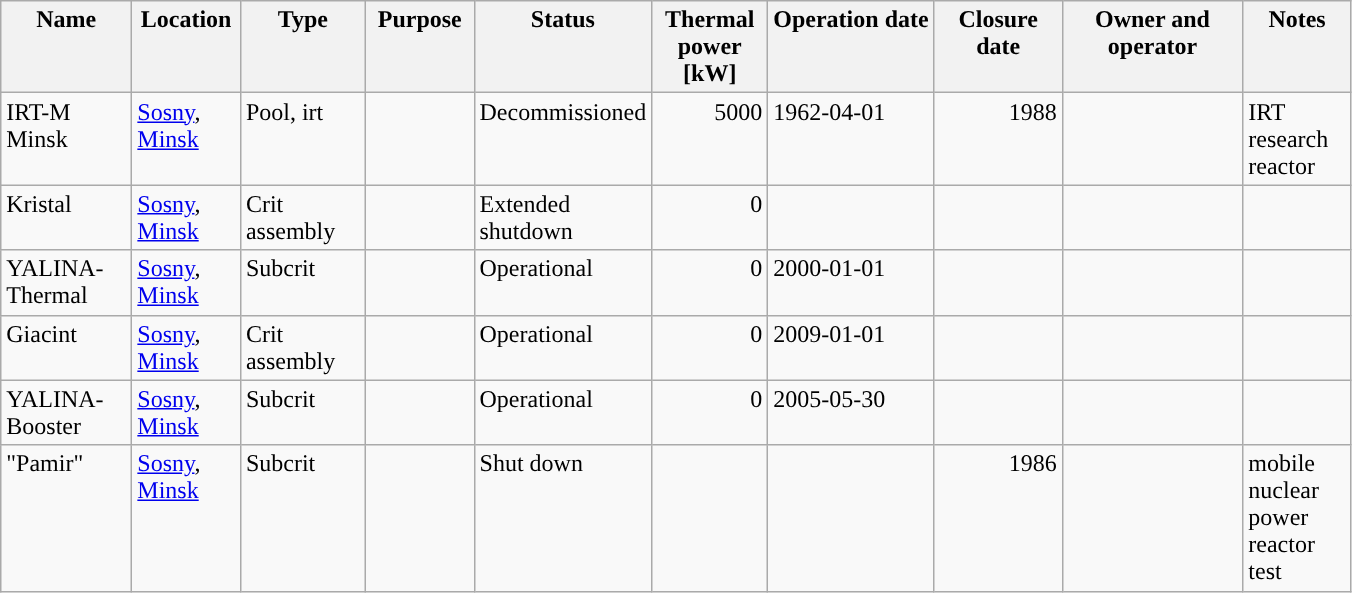<table class="wikitable" >
<tr valign="top">
<th width="80">Name</th>
<th width="65">Location</th>
<th width="76">Type</th>
<th width="65">Purpose</th>
<th width="91">Status</th>
<th width="70“">Thermal power [kW]</th>
<th width=„67“>Operation date</th>
<th width="78“">Closure date</th>
<th width="113“">Owner and operator</th>
<th width="65">Notes</th>
</tr>
<tr valign="top">
<td>IRT-M Minsk</td>
<td><a href='#'>Sosny</a>, <a href='#'>Minsk</a></td>
<td>Pool, irt</td>
<td></td>
<td>Decommissioned</td>
<td align="right">5000</td>
<td>1962-04-01</td>
<td align="right">1988</td>
<td></td>
<td>IRT research reactor</td>
</tr>
<tr valign="top">
<td>Kristal</td>
<td><a href='#'>Sosny</a>, <a href='#'>Minsk</a></td>
<td>Crit assembly</td>
<td></td>
<td>Extended shutdown</td>
<td align="right">0</td>
<td> </td>
<td></td>
<td></td>
<td></td>
</tr>
<tr valign="top">
<td>YALINA-Thermal</td>
<td><a href='#'>Sosny</a>, <a href='#'>Minsk</a></td>
<td>Subcrit</td>
<td></td>
<td>Operational</td>
<td align="right">0</td>
<td>2000-01-01</td>
<td></td>
<td></td>
<td></td>
</tr>
<tr valign="top">
<td>Giacint</td>
<td><a href='#'>Sosny</a>, <a href='#'>Minsk</a></td>
<td>Crit assembly</td>
<td></td>
<td>Operational</td>
<td align="right">0</td>
<td>2009-01-01</td>
<td></td>
<td></td>
<td></td>
</tr>
<tr valign="top">
<td>YALINA-Booster</td>
<td><a href='#'>Sosny</a>, <a href='#'>Minsk</a></td>
<td>Subcrit</td>
<td></td>
<td>Operational</td>
<td align="right">0</td>
<td>2005-05-30</td>
<td></td>
<td></td>
<td></td>
</tr>
<tr valign="top">
<td>"Pamir"</td>
<td><a href='#'>Sosny</a>, <a href='#'>Minsk</a></td>
<td>Subcrit</td>
<td></td>
<td>Shut down</td>
<td align="right"></td>
<td></td>
<td align="right">1986</td>
<td></td>
<td>mobile nuclear power reactor test</td>
</tr>
</table>
